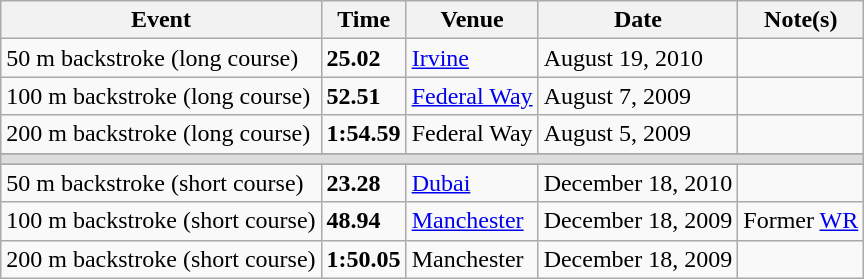<table class="wikitable">
<tr>
<th>Event</th>
<th>Time</th>
<th>Venue</th>
<th>Date</th>
<th>Note(s)</th>
</tr>
<tr>
<td>50 m backstroke (long course)</td>
<td><strong>25.02</strong></td>
<td><a href='#'>Irvine</a></td>
<td>August 19, 2010</td>
<td></td>
</tr>
<tr>
<td>100 m backstroke (long course)</td>
<td><strong>52.51</strong></td>
<td><a href='#'>Federal Way</a></td>
<td>August 7, 2009</td>
<td></td>
</tr>
<tr>
<td>200 m backstroke (long course)</td>
<td><strong>1:54.59</strong></td>
<td>Federal Way</td>
<td>August 5, 2009</td>
<td></td>
</tr>
<tr>
</tr>
<tr bgcolor=#DDDDDD>
<td colspan=7></td>
</tr>
<tr valign="top">
</tr>
<tr>
<td>50 m backstroke (short course)</td>
<td><strong>23.28</strong></td>
<td><a href='#'>Dubai</a></td>
<td>December 18, 2010</td>
<td></td>
</tr>
<tr>
<td>100 m backstroke (short course)</td>
<td><strong>48.94</strong></td>
<td><a href='#'>Manchester</a></td>
<td>December 18, 2009</td>
<td>Former <a href='#'>WR</a></td>
</tr>
<tr>
<td>200 m backstroke (short course)</td>
<td><strong>1:50.05</strong></td>
<td>Manchester</td>
<td>December 18, 2009</td>
<td></td>
</tr>
</table>
